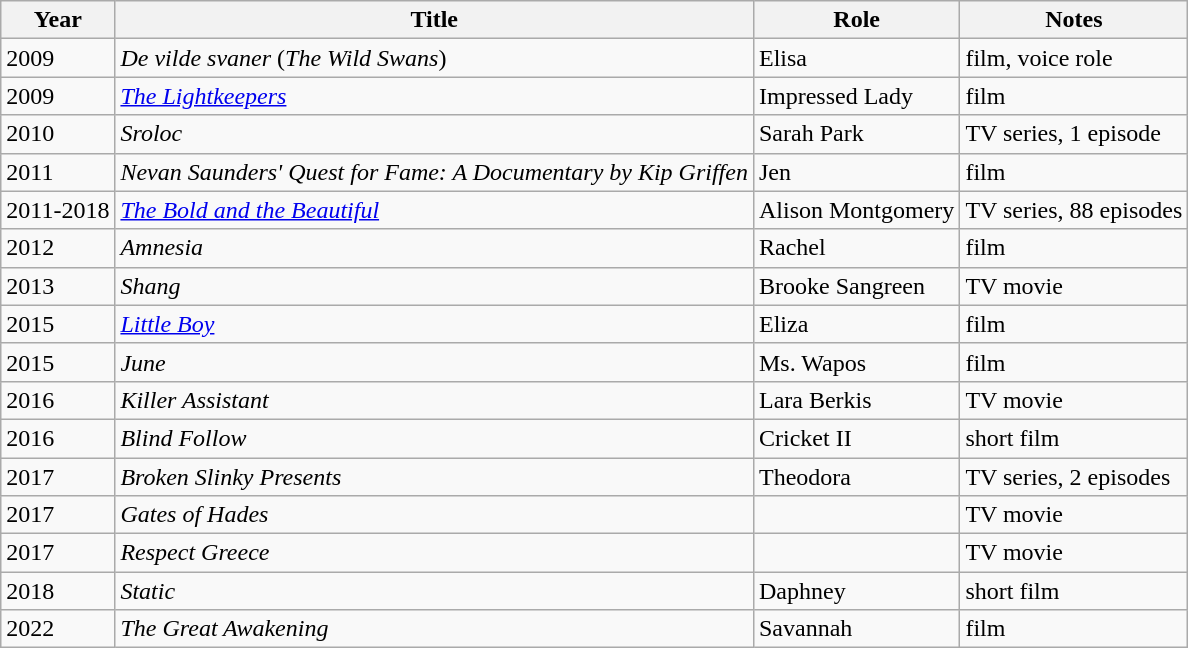<table class="wikitable sortable">
<tr>
<th>Year</th>
<th>Title</th>
<th>Role</th>
<th>Notes</th>
</tr>
<tr>
<td>2009</td>
<td><em>De vilde svaner</em> (<em>The Wild Swans</em>)</td>
<td>Elisa</td>
<td>film, voice role</td>
</tr>
<tr>
<td>2009</td>
<td><em><a href='#'>The Lightkeepers</a></em></td>
<td>Impressed Lady</td>
<td>film</td>
</tr>
<tr>
<td>2010</td>
<td><em>Sroloc</em></td>
<td>Sarah Park</td>
<td>TV series, 1 episode</td>
</tr>
<tr>
<td>2011</td>
<td><em>Nevan Saunders' Quest for Fame: A Documentary by Kip Griffen</em></td>
<td>Jen</td>
<td>film</td>
</tr>
<tr>
<td>2011-2018</td>
<td><em><a href='#'>The Bold and the Beautiful</a></em></td>
<td>Alison Montgomery</td>
<td>TV series, 88 episodes</td>
</tr>
<tr>
<td>2012</td>
<td><em>Amnesia</em></td>
<td>Rachel</td>
<td>film</td>
</tr>
<tr>
<td>2013</td>
<td><em>Shang</em></td>
<td>Brooke Sangreen</td>
<td>TV movie</td>
</tr>
<tr>
<td>2015</td>
<td><em><a href='#'>Little Boy</a></em></td>
<td>Eliza</td>
<td>film</td>
</tr>
<tr>
<td>2015</td>
<td><em>June</em></td>
<td>Ms. Wapos</td>
<td>film</td>
</tr>
<tr>
<td>2016</td>
<td><em>Killer Assistant</em></td>
<td>Lara Berkis</td>
<td>TV movie</td>
</tr>
<tr>
<td>2016</td>
<td><em>Blind Follow</em></td>
<td>Cricket II</td>
<td>short film</td>
</tr>
<tr>
<td>2017</td>
<td><em>Broken Slinky Presents</em></td>
<td>Theodora</td>
<td>TV series, 2 episodes</td>
</tr>
<tr>
<td>2017</td>
<td><em>Gates of Hades</em></td>
<td></td>
<td>TV movie</td>
</tr>
<tr>
<td>2017</td>
<td><em>Respect Greece</em></td>
<td></td>
<td>TV movie</td>
</tr>
<tr>
<td>2018</td>
<td><em>Static</em></td>
<td>Daphney</td>
<td>short film</td>
</tr>
<tr>
<td>2022</td>
<td><em>The Great Awakening</em></td>
<td>Savannah</td>
<td>film</td>
</tr>
</table>
